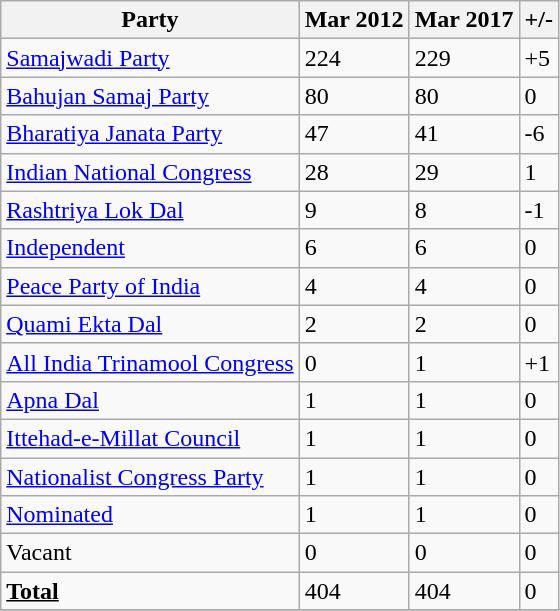<table class="wikitable sortable">
<tr>
<th>Party</th>
<th>Mar 2012</th>
<th>Mar 2017</th>
<th>+/-</th>
</tr>
<tr>
<td><a href='#'>Samajwadi Party</a></td>
<td>224</td>
<td>229</td>
<td>+5</td>
</tr>
<tr>
<td><a href='#'>Bahujan Samaj Party</a></td>
<td>80</td>
<td>80</td>
<td>0</td>
</tr>
<tr>
<td><a href='#'>Bharatiya Janata Party</a></td>
<td>47</td>
<td>41</td>
<td>-6</td>
</tr>
<tr>
<td><a href='#'>Indian National Congress</a></td>
<td>28</td>
<td>29</td>
<td>1</td>
</tr>
<tr>
<td><a href='#'>Rashtriya Lok Dal</a></td>
<td>9</td>
<td>8</td>
<td>-1</td>
</tr>
<tr>
<td><a href='#'>Independent</a></td>
<td>6</td>
<td>6</td>
<td>0</td>
</tr>
<tr>
<td><a href='#'>Peace Party of India</a></td>
<td>4</td>
<td>4</td>
<td>0</td>
</tr>
<tr>
<td><a href='#'>Quami Ekta Dal</a></td>
<td>2</td>
<td>2</td>
<td>0</td>
</tr>
<tr>
<td><a href='#'>All India Trinamool Congress</a></td>
<td>0</td>
<td>1</td>
<td>+1</td>
</tr>
<tr>
<td><a href='#'>Apna Dal</a></td>
<td>1</td>
<td>1</td>
<td>0</td>
</tr>
<tr>
<td><a href='#'>Ittehad-e-Millat Council</a></td>
<td>1</td>
<td>1</td>
<td>0</td>
</tr>
<tr>
<td><a href='#'>Nationalist Congress Party</a></td>
<td>1</td>
<td>1</td>
<td>0</td>
</tr>
<tr>
<td><a href='#'>Nominated</a></td>
<td>1</td>
<td>1</td>
<td>0</td>
</tr>
<tr>
<td>Vacant</td>
<td>0</td>
<td>0</td>
<td>0</td>
</tr>
<tr>
<td><strong><u>Total</u></strong></td>
<td>404</td>
<td>404</td>
<td>0</td>
</tr>
<tr>
</tr>
</table>
